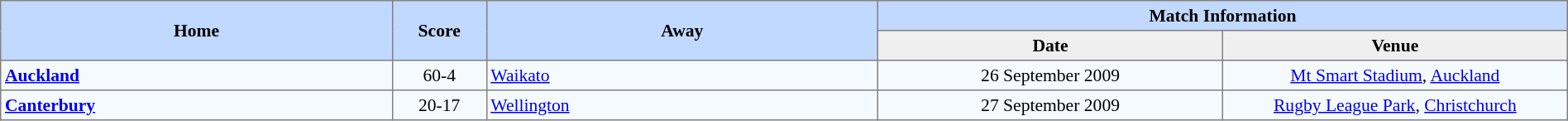<table border=1 style="border-collapse:collapse; font-size:90%; text-align:center;" cellpadding=3 cellspacing=0 width=100%>
<tr bgcolor=#C1D8FF>
<th rowspan=2 width=25%>Home</th>
<th rowspan=2 width=6%>Score</th>
<th rowspan=2 width=25%>Away</th>
<th colspan=6>Match Information</th>
</tr>
<tr bgcolor=#EFEFEF>
<th width=22%>Date</th>
<th width=22%>Venue</th>
</tr>
<tr bgcolor=#F5FAFF>
<td align=left> <strong><a href='#'>Auckland</a></strong></td>
<td>60-4</td>
<td align=left> <a href='#'>Waikato</a></td>
<td>26 September 2009</td>
<td><a href='#'>Mt Smart Stadium</a>, <a href='#'>Auckland</a></td>
</tr>
<tr bgcolor=#F5FAFF>
<td align=left> <strong><a href='#'>Canterbury</a></strong></td>
<td>20-17</td>
<td align=left> <a href='#'>Wellington</a></td>
<td>27 September 2009</td>
<td><a href='#'>Rugby League Park</a>, <a href='#'>Christchurch</a></td>
</tr>
</table>
